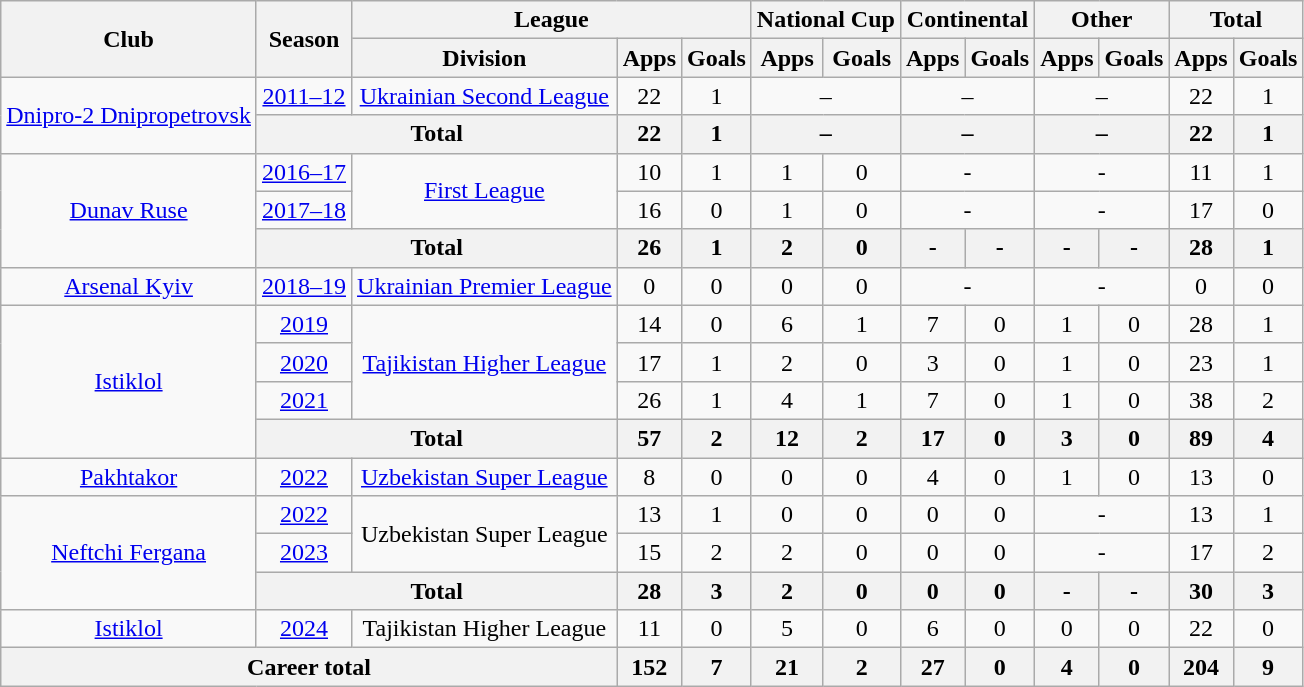<table class="wikitable" style="text-align: center;">
<tr>
<th rowspan="2">Club</th>
<th rowspan="2">Season</th>
<th colspan="3">League</th>
<th colspan="2">National Cup</th>
<th colspan="2">Continental</th>
<th colspan="2">Other</th>
<th colspan="2">Total</th>
</tr>
<tr>
<th>Division</th>
<th>Apps</th>
<th>Goals</th>
<th>Apps</th>
<th>Goals</th>
<th>Apps</th>
<th>Goals</th>
<th>Apps</th>
<th>Goals</th>
<th>Apps</th>
<th>Goals</th>
</tr>
<tr>
<td rowspan="2"><a href='#'>Dnipro-2 Dnipropetrovsk</a></td>
<td><a href='#'>2011–12</a></td>
<td><a href='#'>Ukrainian Second League</a></td>
<td>22</td>
<td>1</td>
<td colspan="2">–</td>
<td colspan="2">–</td>
<td colspan="2">–</td>
<td>22</td>
<td>1</td>
</tr>
<tr>
<th colspan="2">Total</th>
<th>22</th>
<th>1</th>
<th colspan="2">–</th>
<th colspan="2">–</th>
<th colspan="2">–</th>
<th>22</th>
<th>1</th>
</tr>
<tr>
<td rowspan="3"><a href='#'>Dunav Ruse</a></td>
<td><a href='#'>2016–17</a></td>
<td rowspan="2"><a href='#'>First League</a></td>
<td>10</td>
<td>1</td>
<td>1</td>
<td>0</td>
<td colspan="2">-</td>
<td colspan="2">-</td>
<td>11</td>
<td>1</td>
</tr>
<tr>
<td><a href='#'>2017–18</a></td>
<td>16</td>
<td>0</td>
<td>1</td>
<td>0</td>
<td colspan="2">-</td>
<td colspan="2">-</td>
<td>17</td>
<td>0</td>
</tr>
<tr>
<th colspan="2">Total</th>
<th>26</th>
<th>1</th>
<th>2</th>
<th>0</th>
<th>-</th>
<th>-</th>
<th>-</th>
<th>-</th>
<th>28</th>
<th>1</th>
</tr>
<tr>
<td><a href='#'>Arsenal Kyiv</a></td>
<td><a href='#'>2018–19</a></td>
<td><a href='#'>Ukrainian Premier League</a></td>
<td>0</td>
<td>0</td>
<td>0</td>
<td>0</td>
<td colspan="2">-</td>
<td colspan="2">-</td>
<td>0</td>
<td>0</td>
</tr>
<tr>
<td rowspan="4" valign="center"><a href='#'>Istiklol</a></td>
<td><a href='#'>2019</a></td>
<td rowspan="3" valign="center"><a href='#'>Tajikistan Higher League</a></td>
<td>14</td>
<td>0</td>
<td>6</td>
<td>1</td>
<td>7</td>
<td>0</td>
<td>1</td>
<td>0</td>
<td>28</td>
<td>1</td>
</tr>
<tr>
<td><a href='#'>2020</a></td>
<td>17</td>
<td>1</td>
<td>2</td>
<td>0</td>
<td>3</td>
<td>0</td>
<td>1</td>
<td>0</td>
<td>23</td>
<td>1</td>
</tr>
<tr>
<td><a href='#'>2021</a></td>
<td>26</td>
<td>1</td>
<td>4</td>
<td>1</td>
<td>7</td>
<td>0</td>
<td>1</td>
<td>0</td>
<td>38</td>
<td>2</td>
</tr>
<tr>
<th colspan="2">Total</th>
<th>57</th>
<th>2</th>
<th>12</th>
<th>2</th>
<th>17</th>
<th>0</th>
<th>3</th>
<th>0</th>
<th>89</th>
<th>4</th>
</tr>
<tr>
<td><a href='#'>Pakhtakor</a></td>
<td><a href='#'>2022</a></td>
<td><a href='#'>Uzbekistan Super League</a></td>
<td>8</td>
<td>0</td>
<td>0</td>
<td>0</td>
<td>4</td>
<td>0</td>
<td>1</td>
<td>0</td>
<td>13</td>
<td>0</td>
</tr>
<tr>
<td rowspan="3" valign="center"><a href='#'>Neftchi Fergana</a></td>
<td><a href='#'>2022</a></td>
<td rowspan="2" valign="center">Uzbekistan Super League</td>
<td>13</td>
<td>1</td>
<td>0</td>
<td>0</td>
<td>0</td>
<td>0</td>
<td colspan="2">-</td>
<td>13</td>
<td>1</td>
</tr>
<tr>
<td><a href='#'>2023</a></td>
<td>15</td>
<td>2</td>
<td>2</td>
<td>0</td>
<td>0</td>
<td>0</td>
<td colspan="2">-</td>
<td>17</td>
<td>2</td>
</tr>
<tr>
<th colspan="2">Total</th>
<th>28</th>
<th>3</th>
<th>2</th>
<th>0</th>
<th>0</th>
<th>0</th>
<th>-</th>
<th>-</th>
<th>30</th>
<th>3</th>
</tr>
<tr>
<td rowspan="1" valign="center"><a href='#'>Istiklol</a></td>
<td><a href='#'>2024</a></td>
<td rowspan="1" valign="center">Tajikistan Higher League</td>
<td>11</td>
<td>0</td>
<td>5</td>
<td>0</td>
<td>6</td>
<td>0</td>
<td>0</td>
<td>0</td>
<td>22</td>
<td>0</td>
</tr>
<tr>
<th colspan="3">Career total</th>
<th>152</th>
<th>7</th>
<th>21</th>
<th>2</th>
<th>27</th>
<th>0</th>
<th>4</th>
<th>0</th>
<th>204</th>
<th>9</th>
</tr>
</table>
